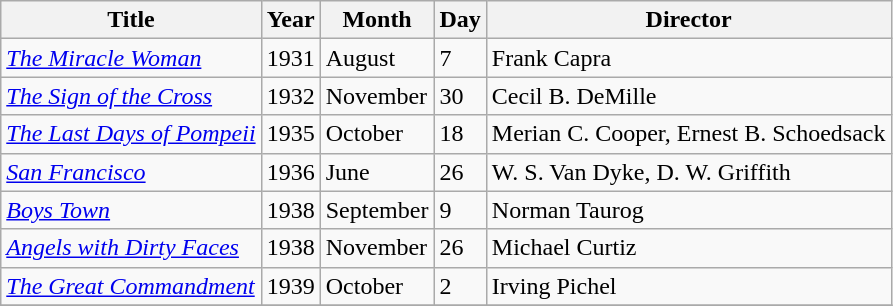<table class="wikitable sortable">
<tr>
<th>Title</th>
<th>Year</th>
<th>Month</th>
<th>Day</th>
<th>Director</th>
</tr>
<tr>
<td><em><a href='#'>The Miracle Woman</a></em></td>
<td>1931</td>
<td>August</td>
<td>7</td>
<td>Frank Capra</td>
</tr>
<tr>
<td><em><a href='#'>The Sign of the Cross</a></em></td>
<td>1932</td>
<td>November</td>
<td>30</td>
<td>Cecil B. DeMille</td>
</tr>
<tr>
<td><em><a href='#'>The Last Days of Pompeii</a></em></td>
<td>1935</td>
<td>October</td>
<td>18</td>
<td>Merian C. Cooper, Ernest B. Schoedsack</td>
</tr>
<tr>
<td><em><a href='#'>San Francisco</a></em></td>
<td>1936</td>
<td>June</td>
<td>26</td>
<td>W. S. Van Dyke, D. W. Griffith</td>
</tr>
<tr>
<td><em><a href='#'>Boys Town</a></em></td>
<td>1938</td>
<td>September</td>
<td>9</td>
<td>Norman Taurog</td>
</tr>
<tr>
<td><em><a href='#'>Angels with Dirty Faces</a></em></td>
<td>1938</td>
<td>November</td>
<td>26</td>
<td>Michael Curtiz</td>
</tr>
<tr>
<td><em><a href='#'>The Great Commandment</a></em></td>
<td>1939</td>
<td>October</td>
<td>2</td>
<td>Irving Pichel</td>
</tr>
<tr>
</tr>
</table>
